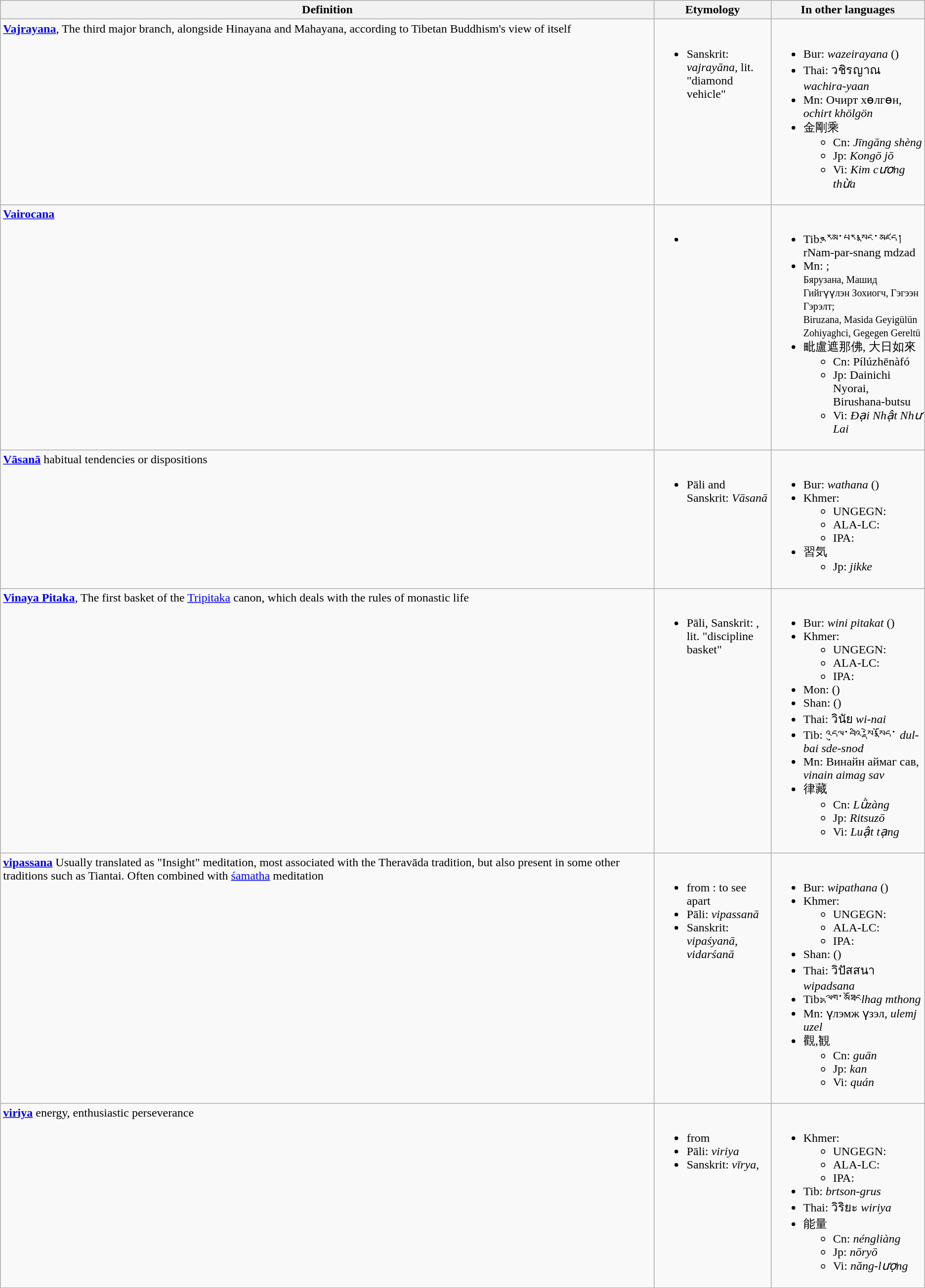<table class="wikitable" border="1" style="border-collapse: collapse;">
<tr>
<th>Definition</th>
<th>Etymology</th>
<th>In other languages</th>
</tr>
<tr valign=top style="width:450px">
<td><strong><a href='#'>Vajrayana</a></strong>, The third major branch, alongside Hinayana and Mahayana, according to Tibetan Buddhism's view of itself</td>
<td style="width:150px"><br><ul><li>Sanskrit: <em>vajrayāna</em>, lit. "diamond vehicle"</li></ul></td>
<td style="width:200px"><br><ul><li>Bur:  <em>wazeirayana</em> ()</li><li>Thai: วชิรญาณ <em>wachira-yaan</em></li><li>Mn: Очирт хөлгөн, <em>ochirt khölgön</em></li><li>金剛乘<ul><li>Cn: <em>Jīngāng shèng</em></li><li>Jp: <em>Kongō jō</em></li><li>Vi: <em>Kim cương thừa</em></li></ul></li></ul></td>
</tr>
<tr valign=top>
<td><strong><a href='#'>Vairocana</a></strong></td>
<td><br><ul><li></li></ul></td>
<td><br><ul><li>Tib: རྣམ་པར་སྣང་མཛད། rNam-par-snang mdzad</li><li>Mn: ; <br><small>Бярузана, Машид Гийгүүлэн Зохиогч, Гэгээн Гэрэлт; <br>Biruzana, Masida Geyigülün Zohiyaghci, Gegegen Gereltü</small></li><li>毗盧遮那佛, 大日如來<ul><li>Cn: Pílúzhēnàfó</li><li>Jp: Dainichi Nyorai, Birushana-butsu</li><li>Vi: <em>Đại Nhật Như Lai</em></li></ul></li></ul></td>
</tr>
<tr valign=top>
<td><strong><a href='#'>Vāsanā</a></strong>  habitual tendencies or dispositions</td>
<td><br><ul><li>Pāli and Sanskrit: <em>Vāsanā</em></li></ul></td>
<td><br><ul><li>Bur:  <em>wathana</em> ()</li><li>Khmer: <ul><li>UNGEGN: </li><li>ALA-LC: </li><li>IPA: </li></ul></li><li>習気<ul><li>Jp: <em>jikke</em></li></ul></li></ul></td>
</tr>
<tr valign=top>
<td><strong><a href='#'>Vinaya Pitaka</a></strong>, The first basket of the <a href='#'>Tripitaka</a> canon, which deals with the rules of monastic life</td>
<td><br><ul><li>Pāli, Sanskrit: <em></em>, lit. "discipline basket"</li></ul></td>
<td><br><ul><li>Bur:  <em>wini pitakat</em> ()</li><li>Khmer: <ul><li>UNGEGN: </li><li>ALA-LC: </li><li>IPA: </li></ul></li><li>Mon:  ()</li><li>Shan:  ()</li><li>Thai: วินัย <em>wi-nai</em></li><li>Tib: འདུལ་བའི་སྡེ་སྣོད་ <em>dul-bai sde-snod</em></li><li>Mn: Винайн аймаг сав, <em>vinain aimag sav</em></li><li>律藏<ul><li>Cn: <em>Lǜzàng</em></li><li>Jp: <em>Ritsuzō</em></li><li>Vi: <em>Luật tạng</em></li></ul></li></ul></td>
</tr>
<tr valign=top>
<td><strong><a href='#'>vipassana</a></strong> Usually translated as "Insight" meditation, most associated with the Theravāda tradition, but also present in some other traditions such as Tiantai. Often combined with <a href='#'>śamatha</a> meditation</td>
<td><br><ul><li>from <em></em>: to see apart</li><li>Pāli: <em>vipassanā</em></li><li>Sanskrit: <em>vipaśyanā</em>, <em>vidarśanā</em></li></ul></td>
<td><br><ul><li>Bur:  <em>wipathana</em> ()</li><li>Khmer: <ul><li>UNGEGN: </li><li>ALA-LC: </li><li>IPA: </li></ul></li><li>Shan:  ()</li><li>Thai: วิปัสสนา <em>wipadsana</em></li><li>Tib: ལྷག་མཐོང<em>lhag mthong</em></li><li>Mn: үлэмж үзэл, <em>ulemj uzel</em></li><li>觀,観<ul><li>Cn: <em>guān</em></li><li>Jp: <em>kan</em></li><li>Vi: <em>quán</em></li></ul></li></ul></td>
</tr>
<tr valign=top>
<td><strong><a href='#'>viriya</a></strong> energy, enthusiastic perseverance</td>
<td><br><ul><li>from <em> </em></li><li>Pāli: <em>viriya</em></li><li>Sanskrit: <em>vīrya</em>, <em> </em></li></ul></td>
<td><br><ul><li>Khmer: <ul><li>UNGEGN: </li><li>ALA-LC: </li><li>IPA: </li></ul></li><li>Tib: <em>brtson-grus</em></li><li>Thai: วิริยะ <em>wiriya</em></li><li>能量<ul><li>Cn: <em>néngliàng </em></li><li>Jp: <em>nōryō</em></li><li>Vi: <em>năng-lượng</em></li></ul></li></ul></td>
</tr>
</table>
